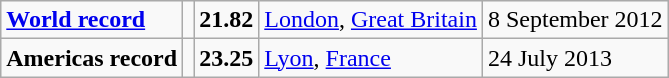<table class="wikitable">
<tr>
<td><strong><a href='#'>World record</a></strong></td>
<td></td>
<td><strong>21.82</strong></td>
<td><a href='#'>London</a>, <a href='#'>Great Britain</a></td>
<td>8 September 2012</td>
</tr>
<tr>
<td><strong>Americas record</strong></td>
<td></td>
<td><strong>23.25</strong></td>
<td><a href='#'>Lyon</a>, <a href='#'>France</a></td>
<td>24 July 2013</td>
</tr>
</table>
